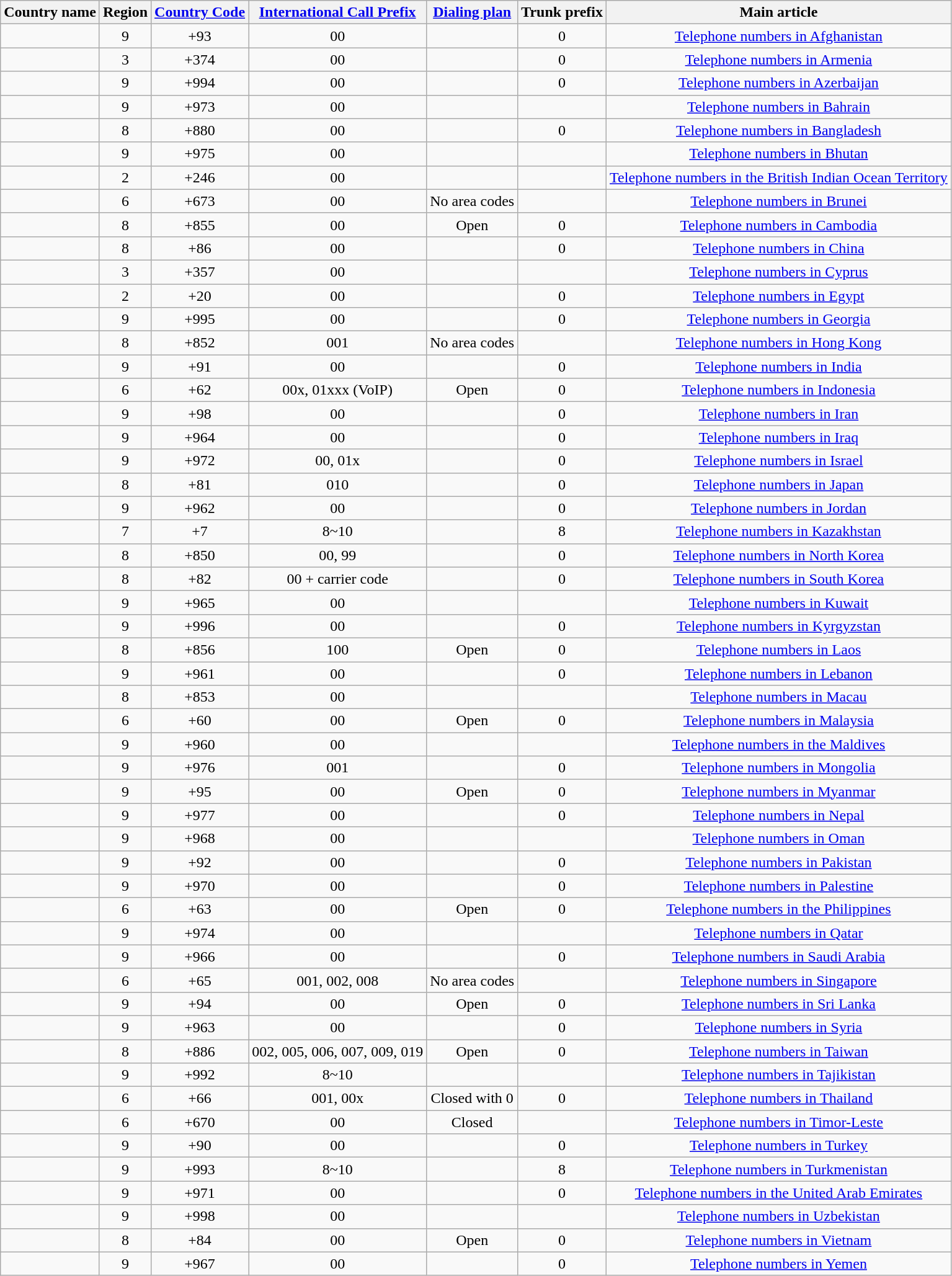<table class="wikitable sortable">
<tr>
<th>Country name</th>
<th>Region</th>
<th><a href='#'>Country Code</a></th>
<th><a href='#'>International Call Prefix</a></th>
<th><a href='#'>Dialing plan</a></th>
<th>Trunk prefix</th>
<th>Main article</th>
</tr>
<tr align=center>
<td align=left></td>
<td>9</td>
<td>+93</td>
<td>00</td>
<td></td>
<td>0</td>
<td><a href='#'>Telephone numbers in Afghanistan</a></td>
</tr>
<tr align=center>
<td align=left></td>
<td>3</td>
<td>+374</td>
<td>00</td>
<td></td>
<td>0</td>
<td><a href='#'>Telephone numbers in Armenia</a></td>
</tr>
<tr align=center>
<td align=left></td>
<td>9</td>
<td>+994</td>
<td>00</td>
<td></td>
<td>0</td>
<td><a href='#'>Telephone numbers in Azerbaijan</a></td>
</tr>
<tr align=center>
<td align=left></td>
<td>9</td>
<td>+973</td>
<td>00</td>
<td></td>
<td></td>
<td><a href='#'>Telephone numbers in Bahrain</a></td>
</tr>
<tr align=center>
<td align=left></td>
<td>8</td>
<td>+880</td>
<td>00</td>
<td></td>
<td>0</td>
<td><a href='#'>Telephone numbers in Bangladesh</a></td>
</tr>
<tr align=center>
<td align=left></td>
<td>9</td>
<td>+975</td>
<td>00</td>
<td></td>
<td></td>
<td><a href='#'>Telephone numbers in Bhutan</a></td>
</tr>
<tr align=center>
<td align=left></td>
<td>2</td>
<td>+246</td>
<td>00</td>
<td></td>
<td></td>
<td><a href='#'>Telephone numbers in the British Indian Ocean Territory</a></td>
</tr>
<tr align=center>
<td align=left></td>
<td>6</td>
<td>+673</td>
<td>00</td>
<td>No area codes</td>
<td></td>
<td><a href='#'>Telephone numbers in Brunei</a></td>
</tr>
<tr align=center>
<td align=left></td>
<td>8</td>
<td>+855</td>
<td>00</td>
<td>Open</td>
<td>0</td>
<td><a href='#'>Telephone numbers in Cambodia</a></td>
</tr>
<tr align=center>
<td align=left></td>
<td>8</td>
<td>+86</td>
<td>00</td>
<td></td>
<td>0</td>
<td><a href='#'>Telephone numbers in China</a></td>
</tr>
<tr align=center>
<td align=left></td>
<td>3</td>
<td>+357</td>
<td>00</td>
<td></td>
<td></td>
<td><a href='#'>Telephone numbers in Cyprus</a></td>
</tr>
<tr align=center>
<td align=left></td>
<td>2</td>
<td>+20</td>
<td>00</td>
<td></td>
<td>0</td>
<td><a href='#'>Telephone numbers in Egypt</a></td>
</tr>
<tr align=center>
<td align=left></td>
<td>9</td>
<td>+995</td>
<td>00</td>
<td></td>
<td>0</td>
<td><a href='#'>Telephone numbers in Georgia</a></td>
</tr>
<tr align=center>
<td align=left></td>
<td>8</td>
<td>+852</td>
<td>001</td>
<td>No area codes</td>
<td></td>
<td><a href='#'>Telephone numbers in Hong Kong</a></td>
</tr>
<tr align=center>
<td align=left></td>
<td>9</td>
<td>+91</td>
<td>00</td>
<td></td>
<td>0</td>
<td><a href='#'>Telephone numbers in India</a></td>
</tr>
<tr align=center>
<td align=left></td>
<td>6</td>
<td>+62</td>
<td>00x, 01xxx (VoIP)</td>
<td>Open</td>
<td>0</td>
<td><a href='#'>Telephone numbers in Indonesia</a></td>
</tr>
<tr align=center>
<td align=left></td>
<td>9</td>
<td>+98</td>
<td>00</td>
<td></td>
<td>0</td>
<td><a href='#'>Telephone numbers in Iran</a></td>
</tr>
<tr align=center>
<td align=left></td>
<td>9</td>
<td>+964</td>
<td>00</td>
<td></td>
<td>0</td>
<td><a href='#'>Telephone numbers in Iraq</a></td>
</tr>
<tr align=center>
<td align=left></td>
<td>9</td>
<td>+972</td>
<td>00, 01x</td>
<td></td>
<td>0</td>
<td><a href='#'>Telephone numbers in Israel</a></td>
</tr>
<tr align=center>
<td align=left></td>
<td>8</td>
<td>+81</td>
<td>010</td>
<td></td>
<td>0</td>
<td><a href='#'>Telephone numbers in Japan</a></td>
</tr>
<tr align=center>
<td align=left></td>
<td>9</td>
<td>+962</td>
<td>00</td>
<td></td>
<td>0</td>
<td><a href='#'>Telephone numbers in Jordan</a></td>
</tr>
<tr align=center>
<td align=left></td>
<td>7</td>
<td>+7</td>
<td>8~10</td>
<td></td>
<td>8</td>
<td><a href='#'>Telephone numbers in Kazakhstan</a></td>
</tr>
<tr align=center>
<td align=left></td>
<td>8</td>
<td>+850</td>
<td>00, 99</td>
<td></td>
<td>0</td>
<td><a href='#'>Telephone numbers in North Korea</a></td>
</tr>
<tr align=center>
<td align=left></td>
<td>8</td>
<td>+82</td>
<td>00 + carrier code</td>
<td></td>
<td>0</td>
<td><a href='#'>Telephone numbers in South Korea</a></td>
</tr>
<tr align=center>
<td align=left></td>
<td>9</td>
<td>+965</td>
<td>00</td>
<td></td>
<td></td>
<td><a href='#'>Telephone numbers in Kuwait</a></td>
</tr>
<tr align=center>
<td align=left></td>
<td>9</td>
<td>+996</td>
<td>00</td>
<td></td>
<td>0</td>
<td><a href='#'>Telephone numbers in Kyrgyzstan</a></td>
</tr>
<tr align=center>
<td align=left></td>
<td>8</td>
<td>+856</td>
<td>100</td>
<td>Open</td>
<td>0</td>
<td><a href='#'>Telephone numbers in Laos</a></td>
</tr>
<tr align=center>
<td align=left></td>
<td>9</td>
<td>+961</td>
<td>00</td>
<td></td>
<td>0</td>
<td><a href='#'>Telephone numbers in Lebanon</a></td>
</tr>
<tr align=center>
<td align=left></td>
<td>8</td>
<td>+853</td>
<td>00</td>
<td></td>
<td></td>
<td><a href='#'>Telephone numbers in Macau</a></td>
</tr>
<tr align=center>
<td align=left></td>
<td>6</td>
<td>+60</td>
<td>00</td>
<td>Open</td>
<td>0</td>
<td><a href='#'>Telephone numbers in Malaysia</a></td>
</tr>
<tr align=center>
<td align=left></td>
<td>9</td>
<td>+960</td>
<td>00</td>
<td></td>
<td></td>
<td><a href='#'>Telephone numbers in the Maldives</a></td>
</tr>
<tr align=center>
<td align=left></td>
<td>9</td>
<td>+976</td>
<td>001</td>
<td></td>
<td>0</td>
<td><a href='#'>Telephone numbers in Mongolia</a></td>
</tr>
<tr align=center>
<td align=left></td>
<td>9</td>
<td>+95</td>
<td>00</td>
<td>Open</td>
<td>0</td>
<td><a href='#'>Telephone numbers in Myanmar</a></td>
</tr>
<tr align=center>
<td align=left></td>
<td>9</td>
<td>+977</td>
<td>00</td>
<td></td>
<td>0</td>
<td><a href='#'>Telephone numbers in Nepal</a></td>
</tr>
<tr align=center>
<td align=left></td>
<td>9</td>
<td>+968</td>
<td>00</td>
<td></td>
<td></td>
<td><a href='#'>Telephone numbers in Oman</a></td>
</tr>
<tr align=center>
<td align=left></td>
<td>9</td>
<td>+92</td>
<td>00</td>
<td></td>
<td>0</td>
<td><a href='#'>Telephone numbers in Pakistan</a></td>
</tr>
<tr align=center>
<td align=left></td>
<td>9</td>
<td>+970</td>
<td>00</td>
<td></td>
<td>0</td>
<td><a href='#'>Telephone numbers in Palestine</a></td>
</tr>
<tr align=center>
<td align=left></td>
<td>6</td>
<td>+63</td>
<td>00</td>
<td>Open</td>
<td>0</td>
<td><a href='#'>Telephone numbers in the Philippines</a></td>
</tr>
<tr align=center>
<td align=left></td>
<td>9</td>
<td>+974</td>
<td>00</td>
<td></td>
<td></td>
<td><a href='#'>Telephone numbers in Qatar</a></td>
</tr>
<tr align=center>
<td align=left></td>
<td>9</td>
<td>+966</td>
<td>00</td>
<td></td>
<td>0</td>
<td><a href='#'>Telephone numbers in Saudi Arabia</a></td>
</tr>
<tr align=center>
<td align=left></td>
<td>6</td>
<td>+65</td>
<td>001, 002, 008</td>
<td>No area codes</td>
<td></td>
<td><a href='#'>Telephone numbers in Singapore</a></td>
</tr>
<tr align=center>
<td align=left></td>
<td>9</td>
<td>+94</td>
<td>00</td>
<td>Open</td>
<td>0</td>
<td><a href='#'>Telephone numbers in Sri Lanka</a></td>
</tr>
<tr align=center>
<td align=left></td>
<td>9</td>
<td>+963</td>
<td>00</td>
<td></td>
<td>0</td>
<td><a href='#'>Telephone numbers in Syria</a></td>
</tr>
<tr align=center>
<td align=left></td>
<td>8</td>
<td>+886</td>
<td>002, 005, 006, 007, 009, 019</td>
<td>Open</td>
<td>0</td>
<td><a href='#'>Telephone numbers in Taiwan</a></td>
</tr>
<tr align=center>
<td align=left></td>
<td>9</td>
<td>+992</td>
<td>8~10</td>
<td></td>
<td></td>
<td><a href='#'>Telephone numbers in Tajikistan</a></td>
</tr>
<tr align=center>
<td align=left></td>
<td>6</td>
<td>+66</td>
<td>001, 00x</td>
<td>Closed with 0</td>
<td>0</td>
<td><a href='#'>Telephone numbers in Thailand</a></td>
</tr>
<tr align=center>
<td align=left></td>
<td>6</td>
<td>+670</td>
<td>00</td>
<td>Closed</td>
<td></td>
<td><a href='#'>Telephone numbers in Timor-Leste</a></td>
</tr>
<tr align=center>
<td align=left></td>
<td>9</td>
<td>+90</td>
<td>00</td>
<td></td>
<td>0</td>
<td><a href='#'>Telephone numbers in Turkey</a></td>
</tr>
<tr align=center>
<td align=left></td>
<td>9</td>
<td>+993</td>
<td>8~10</td>
<td></td>
<td>8</td>
<td><a href='#'>Telephone numbers in Turkmenistan</a></td>
</tr>
<tr align=center>
<td align=left></td>
<td>9</td>
<td>+971</td>
<td>00</td>
<td></td>
<td>0</td>
<td><a href='#'>Telephone numbers in the United Arab Emirates</a></td>
</tr>
<tr align=center>
<td align=left></td>
<td>9</td>
<td>+998</td>
<td>00</td>
<td></td>
<td></td>
<td><a href='#'>Telephone numbers in Uzbekistan</a></td>
</tr>
<tr align=center>
<td align=left></td>
<td>8</td>
<td>+84</td>
<td>00</td>
<td>Open</td>
<td>0</td>
<td><a href='#'>Telephone numbers in Vietnam</a></td>
</tr>
<tr align=center>
<td align=left></td>
<td>9</td>
<td>+967</td>
<td>00</td>
<td></td>
<td>0</td>
<td><a href='#'>Telephone numbers in Yemen</a></td>
</tr>
</table>
